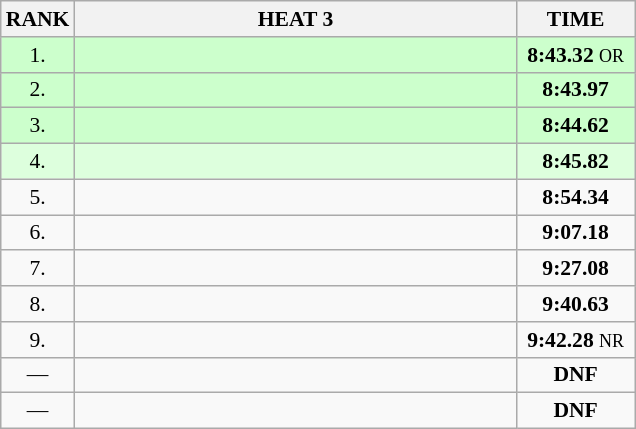<table class="wikitable" style="border-collapse: collapse; font-size: 90%;">
<tr>
<th>RANK</th>
<th style="width: 20em">HEAT 3</th>
<th style="width: 5em">TIME</th>
</tr>
<tr style="background:#ccffcc;">
<td align="center">1.</td>
<td></td>
<td align="center"><strong>8:43.32</strong> <small>OR</small></td>
</tr>
<tr style="background:#ccffcc;">
<td align="center">2.</td>
<td></td>
<td align="center"><strong>8:43.97</strong></td>
</tr>
<tr style="background:#ccffcc;">
<td align="center">3.</td>
<td></td>
<td align="center"><strong>8:44.62</strong></td>
</tr>
<tr style="background:#ddffdd;">
<td align="center">4.</td>
<td></td>
<td align="center"><strong>8:45.82</strong></td>
</tr>
<tr>
<td align="center">5.</td>
<td></td>
<td align="center"><strong>8:54.34</strong></td>
</tr>
<tr>
<td align="center">6.</td>
<td></td>
<td align="center"><strong>9:07.18</strong></td>
</tr>
<tr>
<td align="center">7.</td>
<td></td>
<td align="center"><strong>9:27.08</strong></td>
</tr>
<tr>
<td align="center">8.</td>
<td></td>
<td align="center"><strong>9:40.63</strong></td>
</tr>
<tr>
<td align="center">9.</td>
<td></td>
<td align="center"><strong>9:42.28</strong> <small>NR</small></td>
</tr>
<tr>
<td align="center">—</td>
<td></td>
<td align="center"><strong>DNF</strong></td>
</tr>
<tr>
<td align="center">—</td>
<td></td>
<td align="center"><strong>DNF</strong></td>
</tr>
</table>
